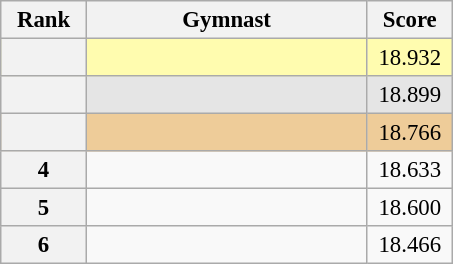<table class="wikitable sortable" style="text-align:center; font-size:95%">
<tr>
<th scope="col" style="width:50px;">Rank</th>
<th scope="col" style="width:180px;">Gymnast</th>
<th scope="col" style="width:50px;">Score</th>
</tr>
<tr style="background:#fffcaf;">
<th scope=row style="text-align:center"></th>
<td style="text-align:left;"></td>
<td>18.932</td>
</tr>
<tr style="background:#e5e5e5;">
<th scope=row style="text-align:center"></th>
<td style="text-align:left;"></td>
<td>18.899</td>
</tr>
<tr style="background:#ec9;">
<th scope=row style="text-align:center"></th>
<td style="text-align:left;"></td>
<td>18.766</td>
</tr>
<tr>
<th scope=row style="text-align:center">4</th>
<td style="text-align:left;"></td>
<td>18.633</td>
</tr>
<tr>
<th scope=row style="text-align:center">5</th>
<td style="text-align:left;"></td>
<td>18.600</td>
</tr>
<tr>
<th scope=row style="text-align:center">6</th>
<td style="text-align:left;"></td>
<td>18.466</td>
</tr>
</table>
